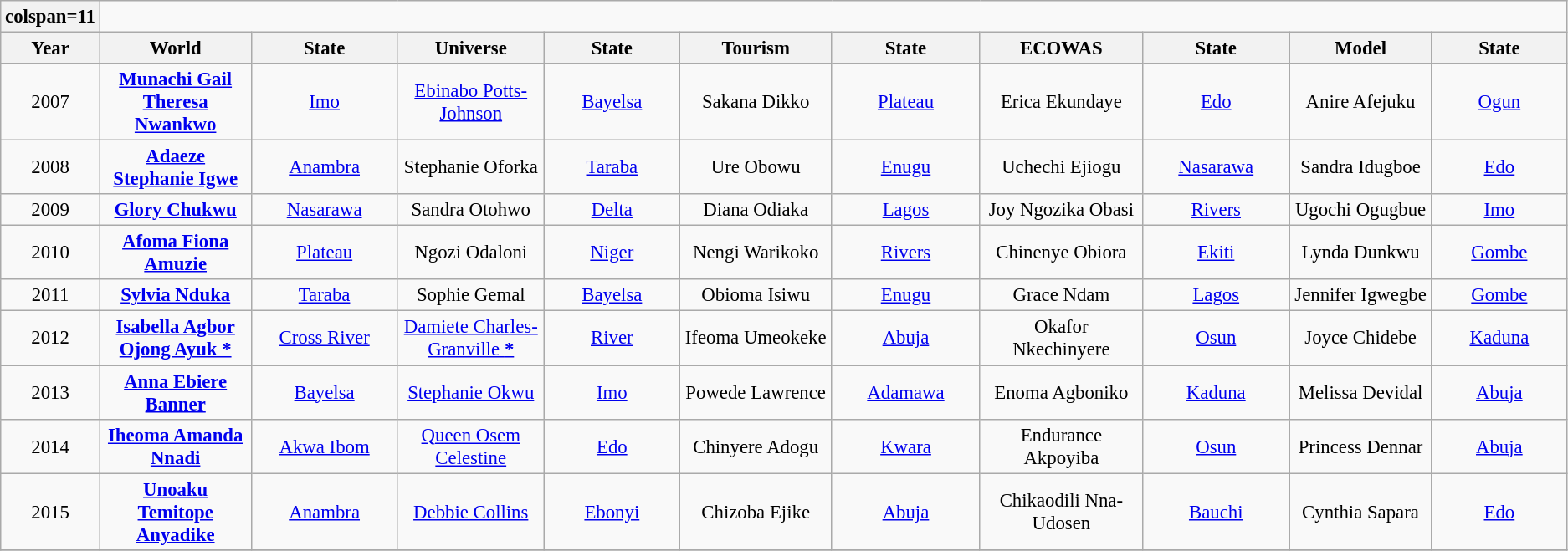<table class="wikitable sortable" style="font-size: 95%; text-align:center">
<tr>
<th>colspan=11 </th>
</tr>
<tr>
<th width="60">Year</th>
<th width="250">World</th>
<th width="250">State</th>
<th width="250">Universe</th>
<th width="250">State</th>
<th width="250">Tourism</th>
<th width="250">State</th>
<th width="250">ECOWAS</th>
<th width="250">State</th>
<th width="250">Model</th>
<th width="250">State</th>
</tr>
<tr>
<td>2007</td>
<td><strong><a href='#'>Munachi Gail Theresa Nwankwo</a></strong></td>
<td><a href='#'>Imo</a></td>
<td><a href='#'>Ebinabo Potts-Johnson</a></td>
<td><a href='#'>Bayelsa</a></td>
<td>Sakana Dikko</td>
<td><a href='#'>Plateau</a></td>
<td>Erica Ekundaye</td>
<td><a href='#'>Edo</a></td>
<td>Anire Afejuku</td>
<td><a href='#'>Ogun</a></td>
</tr>
<tr>
<td>2008</td>
<td><strong><a href='#'>Adaeze Stephanie Igwe</a></strong></td>
<td><a href='#'>Anambra</a></td>
<td>Stephanie Oforka</td>
<td><a href='#'>Taraba</a></td>
<td>Ure Obowu</td>
<td><a href='#'>Enugu</a></td>
<td>Uchechi Ejiogu</td>
<td><a href='#'>Nasarawa</a></td>
<td>Sandra Idugboe</td>
<td><a href='#'>Edo</a></td>
</tr>
<tr>
<td>2009</td>
<td><strong><a href='#'>Glory Chukwu</a></strong></td>
<td><a href='#'>Nasarawa</a></td>
<td>Sandra Otohwo</td>
<td><a href='#'>Delta</a></td>
<td>Diana Odiaka</td>
<td><a href='#'>Lagos</a></td>
<td>Joy Ngozika Obasi</td>
<td><a href='#'>Rivers</a></td>
<td>Ugochi Ogugbue</td>
<td><a href='#'>Imo</a></td>
</tr>
<tr>
<td>2010</td>
<td><strong><a href='#'>Afoma Fiona Amuzie</a></strong></td>
<td><a href='#'>Plateau</a></td>
<td>Ngozi Odaloni</td>
<td><a href='#'>Niger</a></td>
<td>Nengi Warikoko</td>
<td><a href='#'>Rivers</a></td>
<td>Chinenye Obiora</td>
<td><a href='#'>Ekiti</a></td>
<td>Lynda Dunkwu</td>
<td><a href='#'>Gombe</a></td>
</tr>
<tr>
<td>2011</td>
<td><strong><a href='#'>Sylvia Nduka</a></strong></td>
<td><a href='#'>Taraba</a></td>
<td>Sophie Gemal</td>
<td><a href='#'>Bayelsa</a></td>
<td>Obioma Isiwu</td>
<td><a href='#'>Enugu</a></td>
<td>Grace Ndam</td>
<td><a href='#'>Lagos</a></td>
<td>Jennifer Igwegbe</td>
<td><a href='#'>Gombe</a></td>
</tr>
<tr>
<td>2012</td>
<td><strong><a href='#'>Isabella Agbor Ojong Ayuk *</a></strong></td>
<td><a href='#'>Cross River</a></td>
<td><a href='#'>Damiete Charles-Granville <strong>*</strong></a></td>
<td><a href='#'>River</a></td>
<td>Ifeoma Umeokeke</td>
<td><a href='#'>Abuja</a></td>
<td>Okafor Nkechinyere</td>
<td><a href='#'>Osun</a></td>
<td>Joyce Chidebe</td>
<td><a href='#'>Kaduna</a></td>
</tr>
<tr>
<td>2013</td>
<td><strong><a href='#'>Anna Ebiere Banner</a></strong></td>
<td><a href='#'>Bayelsa</a></td>
<td><a href='#'>Stephanie Okwu</a></td>
<td><a href='#'>Imo</a></td>
<td>Powede Lawrence</td>
<td><a href='#'>Adamawa</a></td>
<td>Enoma Agboniko</td>
<td><a href='#'>Kaduna</a></td>
<td>Melissa Devidal</td>
<td><a href='#'>Abuja</a></td>
</tr>
<tr>
<td>2014</td>
<td><strong><a href='#'>Iheoma Amanda Nnadi</a></strong></td>
<td><a href='#'>Akwa Ibom</a></td>
<td><a href='#'>Queen Osem Celestine</a></td>
<td><a href='#'>Edo</a></td>
<td>Chinyere Adogu</td>
<td><a href='#'>Kwara</a></td>
<td>Endurance Akpoyiba</td>
<td><a href='#'>Osun</a></td>
<td>Princess Dennar</td>
<td><a href='#'>Abuja</a></td>
</tr>
<tr>
<td>2015</td>
<td><strong><a href='#'>Unoaku Temitope Anyadike</a></strong></td>
<td><a href='#'>Anambra</a></td>
<td><a href='#'>Debbie Collins</a></td>
<td><a href='#'>Ebonyi</a></td>
<td>Chizoba Ejike</td>
<td><a href='#'>Abuja</a></td>
<td>Chikaodili Nna-Udosen</td>
<td><a href='#'>Bauchi</a></td>
<td>Cynthia Sapara</td>
<td><a href='#'>Edo</a></td>
</tr>
<tr>
</tr>
</table>
